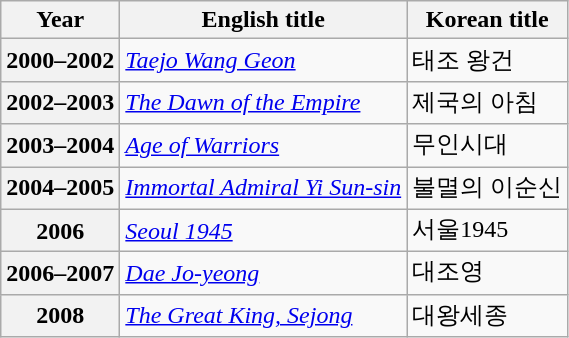<table class="wikitable plainrowheaders">
<tr>
<th scope="col">Year</th>
<th scope="col">English title</th>
<th scope="col">Korean title</th>
</tr>
<tr>
<th scope="row">2000–2002</th>
<td><em><a href='#'>Taejo Wang Geon</a></em></td>
<td>태조 왕건</td>
</tr>
<tr>
<th scope="row">2002–2003</th>
<td><em><a href='#'>The Dawn of the Empire</a></em></td>
<td>제국의 아침</td>
</tr>
<tr>
<th scope="row">2003–2004</th>
<td><em><a href='#'>Age of Warriors</a></em></td>
<td>무인시대</td>
</tr>
<tr>
<th scope="row">2004–2005</th>
<td><em><a href='#'>Immortal Admiral Yi Sun-sin</a></em></td>
<td>불멸의 이순신</td>
</tr>
<tr>
<th scope="row">2006</th>
<td><em><a href='#'>Seoul 1945</a></em></td>
<td>서울1945</td>
</tr>
<tr>
<th scope="row">2006–2007</th>
<td><em><a href='#'>Dae Jo-yeong</a></em></td>
<td>대조영</td>
</tr>
<tr>
<th scope="row">2008</th>
<td><em><a href='#'>The Great King, Sejong</a></em></td>
<td>대왕세종</td>
</tr>
</table>
